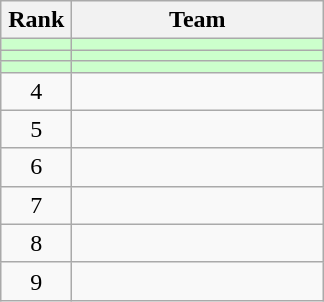<table class=wikitable style="text-align:center;">
<tr>
<th width=40>Rank</th>
<th width=160>Team</th>
</tr>
<tr bgcolor="#ccffcc">
<td></td>
<td align=left></td>
</tr>
<tr bgcolor="#ccffcc">
<td></td>
<td align=left></td>
</tr>
<tr bgcolor="#ccffcc">
<td></td>
<td align=left></td>
</tr>
<tr>
<td>4</td>
<td align=left></td>
</tr>
<tr>
<td>5</td>
<td align=left></td>
</tr>
<tr>
<td>6</td>
<td align=left></td>
</tr>
<tr>
<td>7</td>
<td align=left></td>
</tr>
<tr>
<td>8</td>
<td align=left></td>
</tr>
<tr>
<td>9</td>
<td align=left></td>
</tr>
</table>
